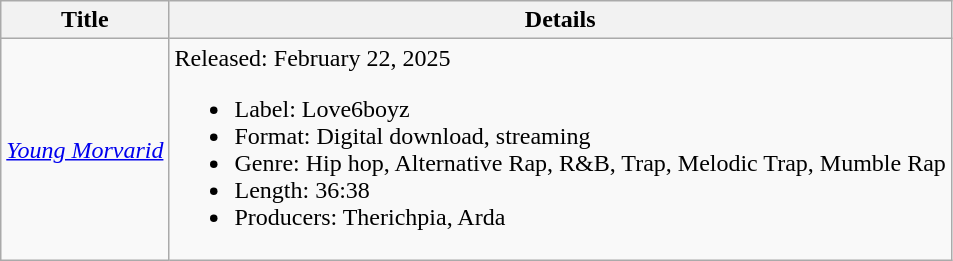<table class="wikitable">
<tr>
<th>Title</th>
<th>Details</th>
</tr>
<tr>
<td><em><a href='#'>Young Morvarid</a></em></td>
<td>Released: February 22, 2025<br><ul><li>Label: Love6boyz</li><li>Format: Digital download, streaming</li><li>Genre: Hip hop, Alternative Rap, R&B, Trap, Melodic Trap, Mumble Rap</li><li>Length: 36:38</li><li>Producers: Therichpia, Arda</li></ul></td>
</tr>
</table>
